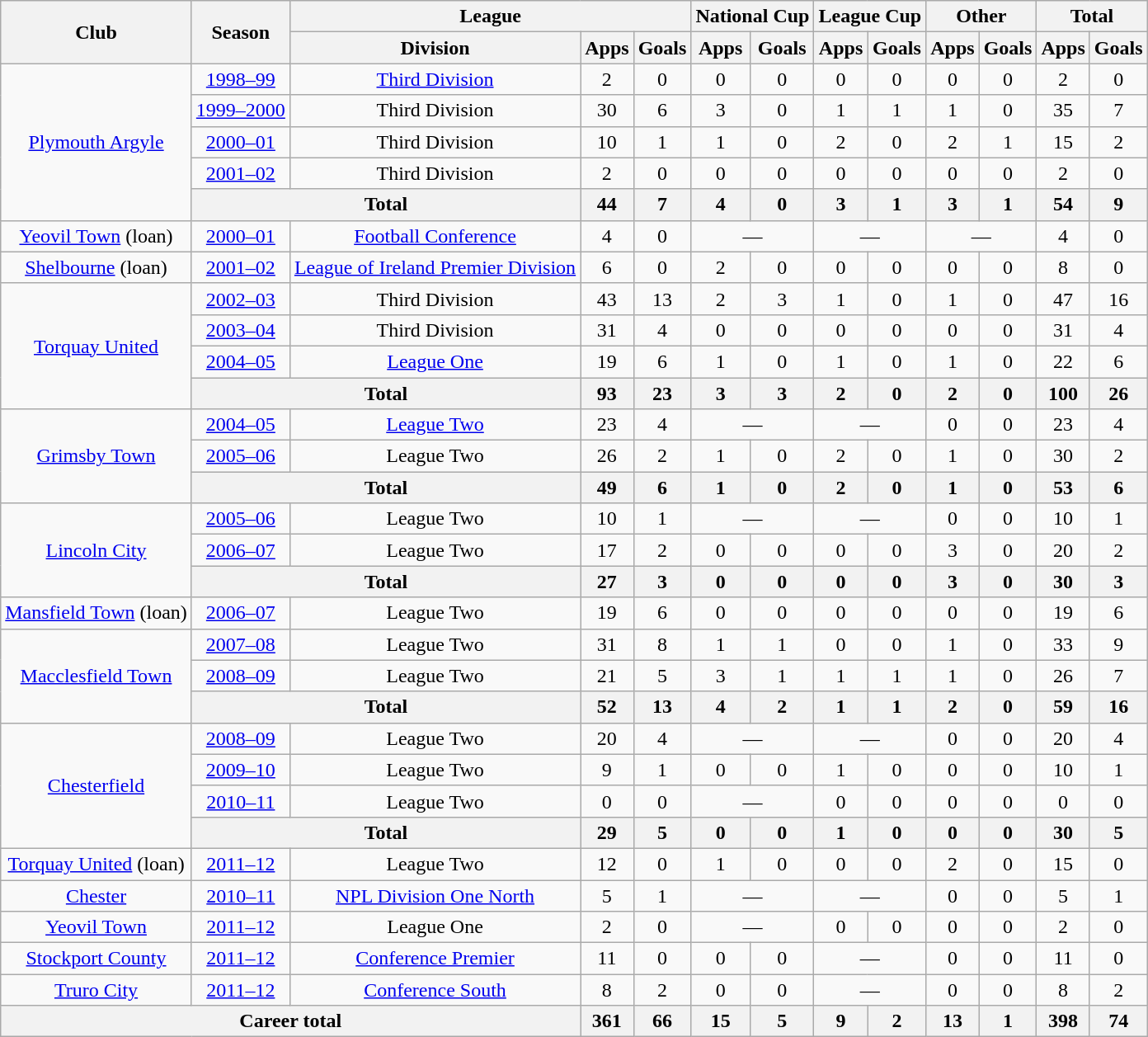<table class="wikitable" style="text-align: center;">
<tr>
<th rowspan="2">Club</th>
<th rowspan="2">Season</th>
<th colspan="3">League</th>
<th colspan="2">National Cup</th>
<th colspan="2">League Cup</th>
<th colspan="2">Other</th>
<th colspan="2">Total</th>
</tr>
<tr>
<th>Division</th>
<th>Apps</th>
<th>Goals</th>
<th>Apps</th>
<th>Goals</th>
<th>Apps</th>
<th>Goals</th>
<th>Apps</th>
<th>Goals</th>
<th>Apps</th>
<th>Goals</th>
</tr>
<tr>
<td rowspan="5"><a href='#'>Plymouth Argyle</a></td>
<td><a href='#'>1998–99</a></td>
<td><a href='#'>Third Division</a></td>
<td>2</td>
<td>0</td>
<td>0</td>
<td>0</td>
<td>0</td>
<td>0</td>
<td>0</td>
<td>0</td>
<td>2</td>
<td>0</td>
</tr>
<tr>
<td><a href='#'>1999–2000</a></td>
<td>Third Division</td>
<td>30</td>
<td>6</td>
<td>3</td>
<td>0</td>
<td>1</td>
<td>1</td>
<td>1</td>
<td>0</td>
<td>35</td>
<td>7</td>
</tr>
<tr>
<td><a href='#'>2000–01</a></td>
<td>Third Division</td>
<td>10</td>
<td>1</td>
<td>1</td>
<td>0</td>
<td>2</td>
<td>0</td>
<td>2</td>
<td>1</td>
<td>15</td>
<td>2</td>
</tr>
<tr>
<td><a href='#'>2001–02</a></td>
<td>Third Division</td>
<td>2</td>
<td>0</td>
<td>0</td>
<td>0</td>
<td>0</td>
<td>0</td>
<td>0</td>
<td>0</td>
<td>2</td>
<td>0</td>
</tr>
<tr>
<th colspan="2">Total</th>
<th>44</th>
<th>7</th>
<th>4</th>
<th>0</th>
<th>3</th>
<th>1</th>
<th>3</th>
<th>1</th>
<th>54</th>
<th>9</th>
</tr>
<tr>
<td><a href='#'>Yeovil Town</a> (loan)</td>
<td><a href='#'>2000–01</a></td>
<td><a href='#'>Football Conference</a></td>
<td>4</td>
<td>0</td>
<td colspan="2">—</td>
<td colspan="2">—</td>
<td colspan="2">—</td>
<td>4</td>
<td>0</td>
</tr>
<tr>
<td><a href='#'>Shelbourne</a> (loan)</td>
<td><a href='#'>2001–02</a></td>
<td><a href='#'>League of Ireland Premier Division</a></td>
<td>6</td>
<td>0</td>
<td>2</td>
<td>0</td>
<td>0</td>
<td>0</td>
<td>0</td>
<td>0</td>
<td>8</td>
<td>0</td>
</tr>
<tr>
<td rowspan="4"><a href='#'>Torquay United</a></td>
<td><a href='#'>2002–03</a></td>
<td>Third Division</td>
<td>43</td>
<td>13</td>
<td>2</td>
<td>3</td>
<td>1</td>
<td>0</td>
<td>1</td>
<td>0</td>
<td>47</td>
<td>16</td>
</tr>
<tr>
<td><a href='#'>2003–04</a></td>
<td>Third Division</td>
<td>31</td>
<td>4</td>
<td>0</td>
<td>0</td>
<td>0</td>
<td>0</td>
<td>0</td>
<td>0</td>
<td>31</td>
<td>4</td>
</tr>
<tr>
<td><a href='#'>2004–05</a></td>
<td><a href='#'>League One</a></td>
<td>19</td>
<td>6</td>
<td>1</td>
<td>0</td>
<td>1</td>
<td>0</td>
<td>1</td>
<td>0</td>
<td>22</td>
<td>6</td>
</tr>
<tr>
<th colspan="2">Total</th>
<th>93</th>
<th>23</th>
<th>3</th>
<th>3</th>
<th>2</th>
<th>0</th>
<th>2</th>
<th>0</th>
<th>100</th>
<th>26</th>
</tr>
<tr>
<td rowspan="3"><a href='#'>Grimsby Town</a></td>
<td><a href='#'>2004–05</a></td>
<td><a href='#'>League Two</a></td>
<td>23</td>
<td>4</td>
<td colspan="2">—</td>
<td colspan="2">—</td>
<td>0</td>
<td>0</td>
<td>23</td>
<td>4</td>
</tr>
<tr>
<td><a href='#'>2005–06</a></td>
<td>League Two</td>
<td>26</td>
<td>2</td>
<td>1</td>
<td>0</td>
<td>2</td>
<td>0</td>
<td>1</td>
<td>0</td>
<td>30</td>
<td>2</td>
</tr>
<tr>
<th colspan="2">Total</th>
<th>49</th>
<th>6</th>
<th>1</th>
<th>0</th>
<th>2</th>
<th>0</th>
<th>1</th>
<th>0</th>
<th>53</th>
<th>6</th>
</tr>
<tr>
<td rowspan="3"><a href='#'>Lincoln City</a></td>
<td><a href='#'>2005–06</a></td>
<td>League Two</td>
<td>10</td>
<td>1</td>
<td colspan="2">—</td>
<td colspan="2">—</td>
<td>0</td>
<td>0</td>
<td>10</td>
<td>1</td>
</tr>
<tr>
<td><a href='#'>2006–07</a></td>
<td>League Two</td>
<td>17</td>
<td>2</td>
<td>0</td>
<td>0</td>
<td>0</td>
<td>0</td>
<td>3</td>
<td>0</td>
<td>20</td>
<td>2</td>
</tr>
<tr>
<th colspan="2">Total</th>
<th>27</th>
<th>3</th>
<th>0</th>
<th>0</th>
<th>0</th>
<th>0</th>
<th>3</th>
<th>0</th>
<th>30</th>
<th>3</th>
</tr>
<tr>
<td><a href='#'>Mansfield Town</a> (loan)</td>
<td><a href='#'>2006–07</a></td>
<td>League Two</td>
<td>19</td>
<td>6</td>
<td>0</td>
<td>0</td>
<td>0</td>
<td>0</td>
<td>0</td>
<td>0</td>
<td>19</td>
<td>6</td>
</tr>
<tr>
<td rowspan="3"><a href='#'>Macclesfield Town</a></td>
<td><a href='#'>2007–08</a></td>
<td>League Two</td>
<td>31</td>
<td>8</td>
<td>1</td>
<td>1</td>
<td>0</td>
<td>0</td>
<td>1</td>
<td>0</td>
<td>33</td>
<td>9</td>
</tr>
<tr>
<td><a href='#'>2008–09</a></td>
<td>League Two</td>
<td>21</td>
<td>5</td>
<td>3</td>
<td>1</td>
<td>1</td>
<td>1</td>
<td>1</td>
<td>0</td>
<td>26</td>
<td>7</td>
</tr>
<tr>
<th colspan="2">Total</th>
<th>52</th>
<th>13</th>
<th>4</th>
<th>2</th>
<th>1</th>
<th>1</th>
<th>2</th>
<th>0</th>
<th>59</th>
<th>16</th>
</tr>
<tr>
<td rowspan="4"><a href='#'>Chesterfield</a></td>
<td><a href='#'>2008–09</a></td>
<td>League Two</td>
<td>20</td>
<td>4</td>
<td colspan="2">—</td>
<td colspan="2">—</td>
<td>0</td>
<td>0</td>
<td>20</td>
<td>4</td>
</tr>
<tr>
<td><a href='#'>2009–10</a></td>
<td>League Two</td>
<td>9</td>
<td>1</td>
<td>0</td>
<td>0</td>
<td>1</td>
<td>0</td>
<td>0</td>
<td>0</td>
<td>10</td>
<td>1</td>
</tr>
<tr>
<td><a href='#'>2010–11</a></td>
<td>League Two</td>
<td>0</td>
<td>0</td>
<td colspan="2">—</td>
<td>0</td>
<td>0</td>
<td>0</td>
<td>0</td>
<td>0</td>
<td>0</td>
</tr>
<tr>
<th colspan="2">Total</th>
<th>29</th>
<th>5</th>
<th>0</th>
<th>0</th>
<th>1</th>
<th>0</th>
<th>0</th>
<th>0</th>
<th>30</th>
<th>5</th>
</tr>
<tr>
<td><a href='#'>Torquay United</a> (loan)</td>
<td><a href='#'>2011–12</a></td>
<td>League Two</td>
<td>12</td>
<td>0</td>
<td>1</td>
<td>0</td>
<td>0</td>
<td>0</td>
<td>2</td>
<td>0</td>
<td>15</td>
<td>0</td>
</tr>
<tr>
<td><a href='#'>Chester</a></td>
<td><a href='#'>2010–11</a></td>
<td><a href='#'>NPL Division One North</a></td>
<td>5</td>
<td>1</td>
<td colspan="2">—</td>
<td colspan="2">—</td>
<td>0</td>
<td>0</td>
<td>5</td>
<td>1</td>
</tr>
<tr>
<td><a href='#'>Yeovil Town</a></td>
<td><a href='#'>2011–12</a></td>
<td>League One</td>
<td>2</td>
<td>0</td>
<td colspan="2">—</td>
<td>0</td>
<td>0</td>
<td>0</td>
<td>0</td>
<td>2</td>
<td>0</td>
</tr>
<tr>
<td><a href='#'>Stockport County</a></td>
<td><a href='#'>2011–12</a></td>
<td><a href='#'>Conference Premier</a></td>
<td>11</td>
<td>0</td>
<td>0</td>
<td>0</td>
<td colspan="2">—</td>
<td>0</td>
<td>0</td>
<td>11</td>
<td>0</td>
</tr>
<tr>
<td><a href='#'>Truro City</a></td>
<td><a href='#'>2011–12</a></td>
<td><a href='#'>Conference South</a></td>
<td>8</td>
<td>2</td>
<td>0</td>
<td>0</td>
<td colspan="2">—</td>
<td>0</td>
<td>0</td>
<td>8</td>
<td>2</td>
</tr>
<tr>
<th colspan="3">Career total</th>
<th>361</th>
<th>66</th>
<th>15</th>
<th>5</th>
<th>9</th>
<th>2</th>
<th>13</th>
<th>1</th>
<th>398</th>
<th>74</th>
</tr>
</table>
